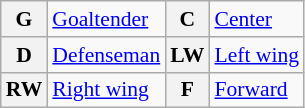<table class="wikitable" style="font-size:90%;">
<tr>
<th>G</th>
<td><a href='#'>Goaltender</a></td>
<th>C</th>
<td><a href='#'>Center</a></td>
</tr>
<tr>
<th>D</th>
<td><a href='#'>Defenseman</a></td>
<th>LW</th>
<td><a href='#'>Left wing</a></td>
</tr>
<tr>
<th>RW</th>
<td><a href='#'>Right wing</a></td>
<th>F</th>
<td><a href='#'>Forward</a></td>
</tr>
</table>
